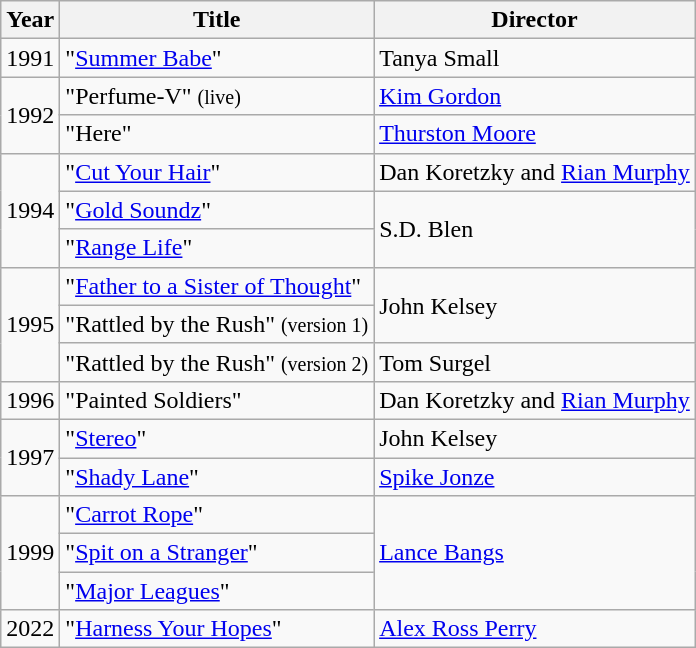<table class="wikitable">
<tr>
<th>Year</th>
<th>Title</th>
<th>Director</th>
</tr>
<tr>
<td>1991</td>
<td>"<a href='#'>Summer Babe</a>"</td>
<td>Tanya Small</td>
</tr>
<tr>
<td rowspan="2">1992</td>
<td>"Perfume-V" <small>(live)</small></td>
<td><a href='#'>Kim Gordon</a></td>
</tr>
<tr>
<td>"Here"</td>
<td><a href='#'>Thurston Moore</a></td>
</tr>
<tr>
<td rowspan="3">1994</td>
<td>"<a href='#'>Cut Your Hair</a>"</td>
<td>Dan Koretzky and <a href='#'>Rian Murphy</a></td>
</tr>
<tr>
<td>"<a href='#'>Gold Soundz</a>"</td>
<td rowspan="2">S.D. Blen</td>
</tr>
<tr>
<td>"<a href='#'>Range Life</a>"</td>
</tr>
<tr>
<td rowspan="3">1995</td>
<td>"<a href='#'>Father to a Sister of Thought</a>"</td>
<td rowspan="2">John Kelsey</td>
</tr>
<tr>
<td>"Rattled by the Rush" <small>(version 1)</small></td>
</tr>
<tr>
<td>"Rattled by the Rush" <small>(version 2)</small></td>
<td>Tom Surgel</td>
</tr>
<tr>
<td>1996</td>
<td>"Painted Soldiers"</td>
<td>Dan Koretzky and <a href='#'>Rian Murphy</a></td>
</tr>
<tr>
<td rowspan="2">1997</td>
<td>"<a href='#'>Stereo</a>"</td>
<td>John Kelsey</td>
</tr>
<tr>
<td>"<a href='#'>Shady Lane</a>"</td>
<td><a href='#'>Spike Jonze</a></td>
</tr>
<tr>
<td rowspan="3">1999</td>
<td>"<a href='#'>Carrot Rope</a>"</td>
<td rowspan="3"><a href='#'>Lance Bangs</a></td>
</tr>
<tr>
<td>"<a href='#'>Spit on a Stranger</a>"</td>
</tr>
<tr>
<td>"<a href='#'>Major Leagues</a>"</td>
</tr>
<tr>
<td>2022</td>
<td>"<a href='#'>Harness Your Hopes</a>"</td>
<td><a href='#'>Alex Ross Perry</a></td>
</tr>
</table>
